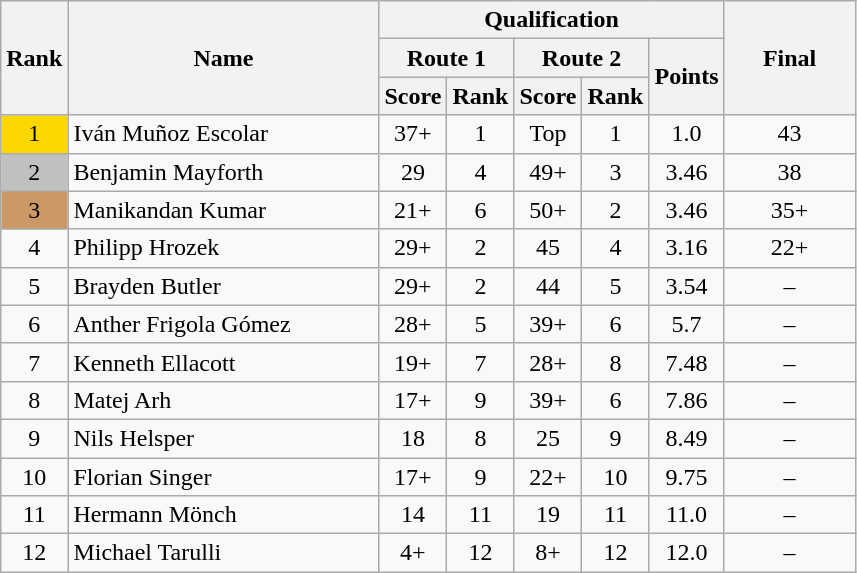<table class="wikitable sortable mw-collapsible" style="text-align:center">
<tr>
<th rowspan="3">Rank</th>
<th rowspan="3" width="200">Name</th>
<th colspan="5" rowspan="1">Qualification</th>
<th rowspan="3" width="80">Final</th>
</tr>
<tr>
<th colspan="2">Route 1</th>
<th colspan="2">Route 2</th>
<th rowspan="2">Points</th>
</tr>
<tr>
<th colspan="1" rowspan="1">Score</th>
<th colspan="1" rowspan="1">Rank</th>
<th colspan="1" rowspan="1">Score</th>
<th colspan="1" rowspan="1">Rank</th>
</tr>
<tr>
<td align="center" style="background: gold">1</td>
<td align="left"> Iván Muñoz Escolar</td>
<td>37+</td>
<td>1</td>
<td>Top</td>
<td>1</td>
<td>1.0</td>
<td>43</td>
</tr>
<tr>
<td align="center" style="background: silver">2</td>
<td align="left"> Benjamin Mayforth</td>
<td>29</td>
<td>4</td>
<td>49+</td>
<td>3</td>
<td>3.46</td>
<td>38</td>
</tr>
<tr>
<td align="center" style="background: #cc9966">3</td>
<td align="left"> Manikandan Kumar</td>
<td>21+</td>
<td>6</td>
<td>50+</td>
<td>2</td>
<td>3.46</td>
<td>35+</td>
</tr>
<tr>
<td align="center">4</td>
<td align="left"> Philipp Hrozek</td>
<td>29+</td>
<td>2</td>
<td>45</td>
<td>4</td>
<td>3.16</td>
<td>22+</td>
</tr>
<tr>
<td align="center">5</td>
<td align="left"> Brayden Butler</td>
<td>29+</td>
<td>2</td>
<td>44</td>
<td>5</td>
<td>3.54</td>
<td>–</td>
</tr>
<tr>
<td align="center">6</td>
<td align="left"> Anther Frigola Gómez</td>
<td>28+</td>
<td>5</td>
<td>39+</td>
<td>6</td>
<td>5.7</td>
<td>–</td>
</tr>
<tr>
<td align="center">7</td>
<td align="left"> Kenneth Ellacott</td>
<td>19+</td>
<td>7</td>
<td>28+</td>
<td>8</td>
<td>7.48</td>
<td>–</td>
</tr>
<tr>
<td align="center">8</td>
<td align="left"> Matej Arh</td>
<td>17+</td>
<td>9</td>
<td>39+</td>
<td>6</td>
<td>7.86</td>
<td>–</td>
</tr>
<tr>
<td align="center">9</td>
<td align="left"> Nils Helsper</td>
<td>18</td>
<td>8</td>
<td>25</td>
<td>9</td>
<td>8.49</td>
<td>–</td>
</tr>
<tr>
<td align="center">10</td>
<td align="left"> Florian Singer</td>
<td>17+</td>
<td>9</td>
<td>22+</td>
<td>10</td>
<td>9.75</td>
<td>–</td>
</tr>
<tr>
<td align="center">11</td>
<td align="left"> Hermann Mönch</td>
<td>14</td>
<td>11</td>
<td>19</td>
<td>11</td>
<td>11.0</td>
<td>–</td>
</tr>
<tr>
<td align="center">12</td>
<td align="left"> Michael Tarulli</td>
<td>4+</td>
<td>12</td>
<td>8+</td>
<td>12</td>
<td>12.0</td>
<td>–</td>
</tr>
</table>
